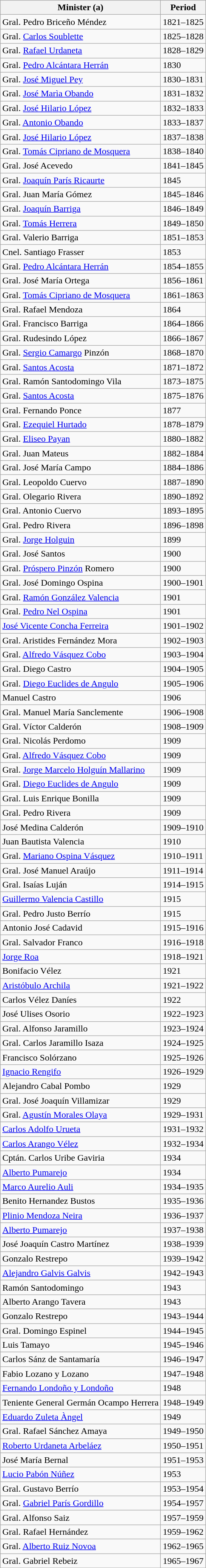<table class="wikitable">
<tr>
<th>Minister (a)</th>
<th>Period</th>
</tr>
<tr>
<td>Gral. Pedro Briceño Méndez</td>
<td>1821–1825</td>
</tr>
<tr>
<td>Gral. <a href='#'>Carlos Soublette</a></td>
<td>1825–1828</td>
</tr>
<tr>
<td>Gral. <a href='#'>Rafael Urdaneta</a></td>
<td>1828–1829</td>
</tr>
<tr>
<td>Gral. <a href='#'>Pedro Alcántara Herrán</a></td>
<td>1830</td>
</tr>
<tr>
<td>Gral. <a href='#'>José Miguel Pey</a></td>
<td>1830–1831</td>
</tr>
<tr>
<td>Gral. <a href='#'>José Marìa Obando</a></td>
<td>1831–1832</td>
</tr>
<tr>
<td>Gral. <a href='#'>José Hilario López</a></td>
<td>1832–1833</td>
</tr>
<tr>
<td>Gral. <a href='#'>Antonio Obando</a></td>
<td>1833–1837</td>
</tr>
<tr>
<td>Gral. <a href='#'>José Hilario López</a></td>
<td>1837–1838</td>
</tr>
<tr>
<td>Gral. <a href='#'>Tomás Cipriano de Mosquera</a></td>
<td>1838–1840</td>
</tr>
<tr>
<td>Gral. José Acevedo</td>
<td>1841–1845</td>
</tr>
<tr>
<td>Gral. <a href='#'>Joaquín París Ricaurte</a></td>
<td>1845</td>
</tr>
<tr>
<td>Gral. Juan María Gómez</td>
<td>1845–1846</td>
</tr>
<tr>
<td>Gral. <a href='#'>Joaquín Barriga</a></td>
<td>1846–1849</td>
</tr>
<tr>
<td>Gral. <a href='#'>Tomás Herrera</a></td>
<td>1849–1850</td>
</tr>
<tr>
<td>Gral. Valerio Barriga</td>
<td>1851–1853</td>
</tr>
<tr>
<td>Cnel. Santiago Frasser</td>
<td>1853</td>
</tr>
<tr>
<td>Gral. <a href='#'>Pedro Alcántara Herrán</a></td>
<td>1854–1855</td>
</tr>
<tr>
<td>Gral. José María Ortega</td>
<td>1856–1861</td>
</tr>
<tr>
<td>Gral. <a href='#'>Tomás Cipriano de Mosquera</a></td>
<td>1861–1863</td>
</tr>
<tr>
<td>Gral. Rafael Mendoza</td>
<td>1864</td>
</tr>
<tr>
<td>Gral. Francisco Barriga</td>
<td>1864–1866</td>
</tr>
<tr>
<td>Gral. Rudesindo López</td>
<td>1866–1867</td>
</tr>
<tr>
<td>Gral. <a href='#'>Sergio Camargo</a> Pinzón</td>
<td>1868–1870</td>
</tr>
<tr>
<td>Gral. <a href='#'>Santos Acosta</a></td>
<td>1871–1872</td>
</tr>
<tr>
<td>Gral. Ramón Santodomingo Vila</td>
<td>1873–1875</td>
</tr>
<tr>
<td>Gral. <a href='#'>Santos Acosta</a></td>
<td>1875–1876</td>
</tr>
<tr>
<td>Gral. Fernando Ponce</td>
<td>1877</td>
</tr>
<tr>
<td>Gral. <a href='#'>Ezequiel Hurtado</a></td>
<td>1878–1879</td>
</tr>
<tr>
<td>Gral. <a href='#'>Eliseo Payan</a></td>
<td>1880–1882</td>
</tr>
<tr>
<td>Gral. Juan Mateus</td>
<td>1882–1884</td>
</tr>
<tr>
<td>Gral. José María Campo</td>
<td>1884–1886</td>
</tr>
<tr>
<td>Gral. Leopoldo Cuervo</td>
<td>1887–1890</td>
</tr>
<tr>
<td>Gral. Olegario Rivera</td>
<td>1890–1892</td>
</tr>
<tr>
<td>Gral. Antonio Cuervo</td>
<td>1893–1895</td>
</tr>
<tr>
<td>Gral. Pedro Rivera</td>
<td>1896–1898</td>
</tr>
<tr>
<td>Gral. <a href='#'>Jorge Holguin</a></td>
<td>1899</td>
</tr>
<tr>
<td>Gral. José Santos</td>
<td>1900</td>
</tr>
<tr>
<td>Gral. <a href='#'>Próspero Pinzón</a> Romero</td>
<td>1900</td>
</tr>
<tr>
<td>Gral. José Domingo Ospina</td>
<td>1900–1901</td>
</tr>
<tr>
<td>Gral. <a href='#'>Ramón González Valencia</a></td>
<td>1901</td>
</tr>
<tr>
<td>Gral. <a href='#'>Pedro Nel Ospina</a></td>
<td>1901</td>
</tr>
<tr>
<td><a href='#'>José Vicente Concha Ferreira</a></td>
<td>1901–1902</td>
</tr>
<tr>
<td>Gral. Aristides Fernández Mora</td>
<td>1902–1903</td>
</tr>
<tr>
<td>Gral. <a href='#'>Alfredo Vásquez Cobo</a></td>
<td>1903–1904</td>
</tr>
<tr>
<td>Gral. Diego Castro</td>
<td>1904–1905</td>
</tr>
<tr>
<td>Gral. <a href='#'>Diego Euclides de Angulo</a></td>
<td>1905–1906</td>
</tr>
<tr>
<td>Manuel Castro</td>
<td>1906</td>
</tr>
<tr>
<td>Gral. Manuel María Sanclemente</td>
<td>1906–1908</td>
</tr>
<tr>
<td>Gral. Víctor Calderón</td>
<td>1908–1909</td>
</tr>
<tr>
<td>Gral. Nicolás Perdomo</td>
<td>1909</td>
</tr>
<tr>
<td>Gral. <a href='#'>Alfredo Vásquez Cobo</a></td>
<td>1909</td>
</tr>
<tr>
<td>Gral. <a href='#'>Jorge Marcelo Holguín Mallarino</a></td>
<td>1909</td>
</tr>
<tr>
<td>Gral. <a href='#'>Diego Euclides de Angulo</a></td>
<td>1909</td>
</tr>
<tr>
<td>Gral. Luis Enrique Bonilla</td>
<td>1909</td>
</tr>
<tr>
<td>Gral. Pedro Rivera</td>
<td>1909</td>
</tr>
<tr>
<td>José Medina Calderón</td>
<td>1909–1910</td>
</tr>
<tr>
<td>Juan Bautista Valencia</td>
<td>1910</td>
</tr>
<tr>
<td>Gral. <a href='#'>Mariano Ospina Vásquez</a></td>
<td>1910–1911</td>
</tr>
<tr>
<td>Gral. José Manuel Araújo</td>
<td>1911–1914</td>
</tr>
<tr>
<td>Gral. Isaías Luján</td>
<td>1914–1915</td>
</tr>
<tr>
<td><a href='#'>Guillermo Valencia Castillo</a></td>
<td>1915</td>
</tr>
<tr>
<td>Gral. Pedro Justo Berrío</td>
<td>1915</td>
</tr>
<tr>
<td>Antonio José Cadavid</td>
<td>1915–1916</td>
</tr>
<tr>
<td>Gral. Salvador Franco</td>
<td>1916–1918</td>
</tr>
<tr>
<td><a href='#'>Jorge Roa</a></td>
<td>1918–1921</td>
</tr>
<tr>
<td>Bonifacio Vélez</td>
<td>1921</td>
</tr>
<tr>
<td><a href='#'>Aristóbulo Archila</a></td>
<td>1921–1922</td>
</tr>
<tr>
<td>Carlos Vélez Daníes</td>
<td>1922</td>
</tr>
<tr>
<td>José Ulises Osorio</td>
<td>1922–1923</td>
</tr>
<tr>
<td>Gral. Alfonso Jaramillo</td>
<td>1923–1924</td>
</tr>
<tr>
<td>Gral. Carlos Jaramillo Isaza</td>
<td>1924–1925</td>
</tr>
<tr>
<td>Francisco Solórzano</td>
<td>1925–1926</td>
</tr>
<tr>
<td><a href='#'>Ignacio Rengifo</a></td>
<td>1926–1929</td>
</tr>
<tr>
<td>Alejandro Cabal Pombo</td>
<td>1929</td>
</tr>
<tr>
<td>Gral. José Joaquín Villamizar</td>
<td>1929</td>
</tr>
<tr>
<td>Gral. <a href='#'>Agustín Morales Olaya</a></td>
<td>1929–1931</td>
</tr>
<tr>
<td><a href='#'>Carlos Adolfo Urueta</a></td>
<td>1931–1932</td>
</tr>
<tr>
<td><a href='#'>Carlos Arango Vélez</a></td>
<td>1932–1934</td>
</tr>
<tr>
<td>Cptán. Carlos Uribe Gaviria</td>
<td>1934</td>
</tr>
<tr>
<td><a href='#'>Alberto Pumarejo</a></td>
<td>1934</td>
</tr>
<tr>
<td><a href='#'>Marco Aurelio Auli</a></td>
<td>1934–1935</td>
</tr>
<tr>
<td>Benito Hernandez Bustos</td>
<td>1935–1936</td>
</tr>
<tr>
<td><a href='#'>Plinio Mendoza Neira</a></td>
<td>1936–1937</td>
</tr>
<tr>
<td><a href='#'>Alberto Pumarejo</a></td>
<td>1937–1938</td>
</tr>
<tr>
<td>José Joaquín Castro Martínez</td>
<td>1938–1939</td>
</tr>
<tr>
<td>Gonzalo Restrepo</td>
<td>1939–1942</td>
</tr>
<tr>
<td><a href='#'>Alejandro Galvis Galvis</a></td>
<td>1942–1943</td>
</tr>
<tr>
<td>Ramón Santodomingo</td>
<td>1943</td>
</tr>
<tr>
<td>Alberto Arango Tavera</td>
<td>1943</td>
</tr>
<tr>
<td>Gonzalo Restrepo</td>
<td>1943–1944</td>
</tr>
<tr>
<td>Gral. Domingo Espinel</td>
<td>1944–1945</td>
</tr>
<tr>
<td>Luis Tamayo</td>
<td>1945–1946</td>
</tr>
<tr>
<td>Carlos Sánz de Santamaría</td>
<td>1946–1947</td>
</tr>
<tr>
<td>Fabio Lozano y Lozano</td>
<td>1947–1948</td>
</tr>
<tr>
<td><a href='#'>Fernando Londoño y Londoño</a></td>
<td>1948</td>
</tr>
<tr>
<td>Teniente General Germán Ocampo Herrera</td>
<td>1948–1949</td>
</tr>
<tr>
<td><a href='#'>Eduardo Zuleta Àngel</a></td>
<td>1949</td>
</tr>
<tr>
<td>Gral. Rafael Sánchez Amaya</td>
<td>1949–1950</td>
</tr>
<tr>
<td><a href='#'>Roberto Urdaneta Arbeláez</a></td>
<td>1950–1951</td>
</tr>
<tr>
<td>José María Bernal</td>
<td>1951–1953</td>
</tr>
<tr>
<td><a href='#'>Lucio Pabón Núñez</a></td>
<td>1953</td>
</tr>
<tr>
<td>Gral. Gustavo Berrío</td>
<td>1953–1954</td>
</tr>
<tr>
<td>Gral. <a href='#'>Gabriel París Gordillo</a></td>
<td>1954–1957</td>
</tr>
<tr '>
<td>Gral. Alfonso Saiz</td>
<td>1957–1959</td>
</tr>
<tr>
<td>Gral. Rafael Hernández</td>
<td>1959–1962</td>
</tr>
<tr>
<td>Gral. <a href='#'>Alberto Ruiz Novoa</a></td>
<td>1962–1965</td>
</tr>
<tr>
<td>Gral. Gabriel Rebeiz</td>
<td>1965–1967</td>
</tr>
</table>
